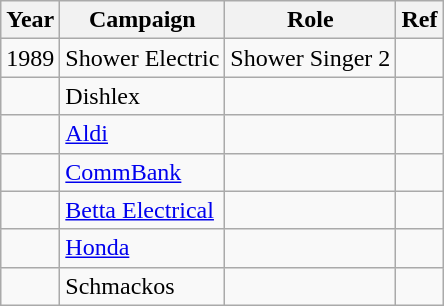<table class="wikitable sortable">
<tr>
<th>Year</th>
<th>Campaign</th>
<th>Role</th>
<th>Ref</th>
</tr>
<tr>
<td>1989</td>
<td>Shower Electric</td>
<td>Shower Singer 2</td>
<td></td>
</tr>
<tr>
<td></td>
<td>Dishlex</td>
<td></td>
<td></td>
</tr>
<tr>
<td></td>
<td><a href='#'>Aldi</a></td>
<td></td>
<td></td>
</tr>
<tr>
<td></td>
<td><a href='#'>CommBank</a></td>
<td></td>
<td></td>
</tr>
<tr>
<td></td>
<td><a href='#'>Betta Electrical</a></td>
<td></td>
<td></td>
</tr>
<tr>
<td></td>
<td><a href='#'>Honda</a></td>
<td></td>
<td></td>
</tr>
<tr>
<td></td>
<td>Schmackos</td>
<td></td>
<td></td>
</tr>
</table>
